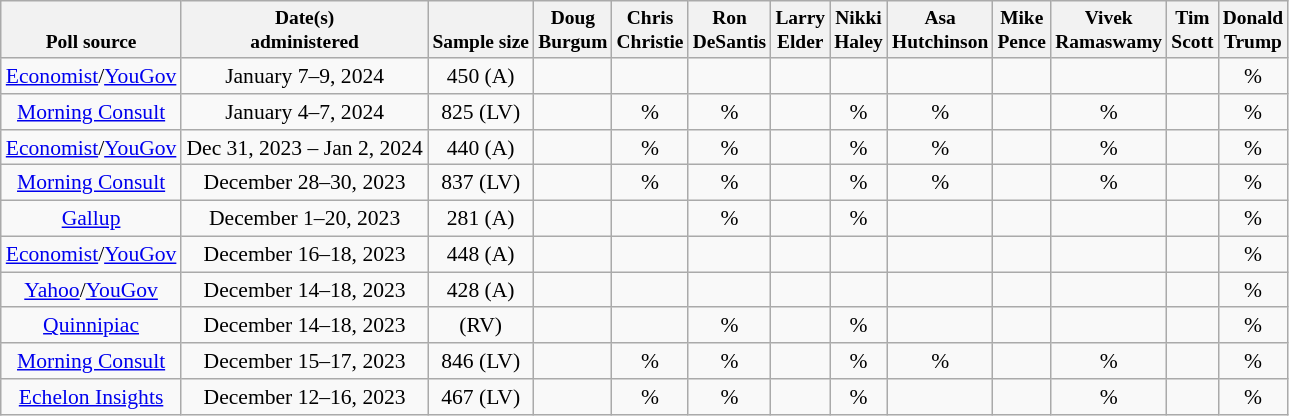<table class="wikitable sortable mw-datatable" style="font-size:90%;text-align:center;">
<tr valign="bottom" style="font-size:90%;">
<th>Poll source</th>
<th>Date(s)<br>administered</th>
<th>Sample size</th>
<th>Doug<br>Burgum</th>
<th>Chris<br>Christie</th>
<th>Ron<br>DeSantis</th>
<th>Larry<br>Elder</th>
<th>Nikki<br>Haley</th>
<th>Asa<br>Hutchinson</th>
<th>Mike<br>Pence</th>
<th>Vivek<br>Ramaswamy</th>
<th>Tim<br>Scott</th>
<th>Donald<br>Trump</th>
</tr>
<tr>
<td><a href='#'>Economist</a>/<a href='#'>YouGov</a></td>
<td>January 7–9, 2024</td>
<td>450 (A)</td>
<td></td>
<td></td>
<td></td>
<td></td>
<td></td>
<td></td>
<td></td>
<td></td>
<td></td>
<td>%</td>
</tr>
<tr>
<td><a href='#'>Morning Consult</a></td>
<td>January 4–7, 2024</td>
<td>825 (LV)</td>
<td></td>
<td>%</td>
<td>%</td>
<td></td>
<td>%</td>
<td>%</td>
<td></td>
<td>%</td>
<td></td>
<td>%</td>
</tr>
<tr>
<td><a href='#'>Economist</a>/<a href='#'>YouGov</a></td>
<td>Dec 31, 2023 – Jan 2, 2024</td>
<td>440 (A)</td>
<td></td>
<td>%</td>
<td>%</td>
<td></td>
<td>%</td>
<td>%</td>
<td></td>
<td>%</td>
<td></td>
<td>%</td>
</tr>
<tr>
<td><a href='#'>Morning Consult</a></td>
<td>December 28–30, 2023</td>
<td>837 (LV)</td>
<td></td>
<td>%</td>
<td>%</td>
<td></td>
<td>%</td>
<td>%</td>
<td></td>
<td>%</td>
<td></td>
<td>%</td>
</tr>
<tr>
<td><a href='#'>Gallup</a></td>
<td>December 1–20, 2023</td>
<td>281 (A)</td>
<td></td>
<td></td>
<td>%</td>
<td></td>
<td>%</td>
<td></td>
<td></td>
<td></td>
<td></td>
<td>%</td>
</tr>
<tr>
<td><a href='#'>Economist</a>/<a href='#'>YouGov</a></td>
<td>December 16–18, 2023</td>
<td>448 (A)</td>
<td></td>
<td></td>
<td></td>
<td></td>
<td></td>
<td></td>
<td></td>
<td></td>
<td></td>
<td>%</td>
</tr>
<tr>
<td><a href='#'>Yahoo</a>/<a href='#'>YouGov</a></td>
<td>December 14–18, 2023</td>
<td>428 (A)</td>
<td></td>
<td></td>
<td></td>
<td></td>
<td></td>
<td></td>
<td></td>
<td></td>
<td></td>
<td>%</td>
</tr>
<tr>
<td><a href='#'>Quinnipiac</a></td>
<td>December 14–18, 2023</td>
<td>(RV)</td>
<td></td>
<td></td>
<td>%</td>
<td></td>
<td>%</td>
<td></td>
<td></td>
<td></td>
<td></td>
<td>%</td>
</tr>
<tr>
<td><a href='#'>Morning Consult</a></td>
<td>December 15–17, 2023</td>
<td>846 (LV)</td>
<td></td>
<td>%</td>
<td>%</td>
<td></td>
<td>%</td>
<td>%</td>
<td></td>
<td>%</td>
<td></td>
<td>%</td>
</tr>
<tr>
<td><a href='#'>Echelon Insights</a></td>
<td>December 12–16, 2023</td>
<td>467 (LV)</td>
<td></td>
<td>%</td>
<td>%</td>
<td></td>
<td>%</td>
<td></td>
<td></td>
<td>%</td>
<td></td>
<td>%</td>
</tr>
</table>
